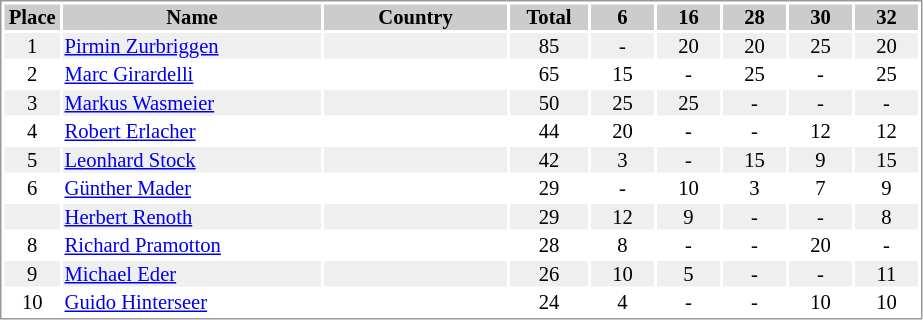<table border="0" style="border: 1px solid #999; background-color:#FFFFFF; text-align:center; font-size:86%; line-height:15px;">
<tr align="center" bgcolor="#CCCCCC">
<th width=35>Place</th>
<th width=170>Name</th>
<th width=120>Country</th>
<th width=50>Total</th>
<th width=40>6</th>
<th width=40>16</th>
<th width=40>28</th>
<th width=40>30</th>
<th width=40>32</th>
</tr>
<tr bgcolor="#EFEFEF">
<td>1</td>
<td align="left"><a href='#'>Pirmin Zurbriggen</a></td>
<td align="left"></td>
<td>85</td>
<td>-</td>
<td>20</td>
<td>20</td>
<td>25</td>
<td>20</td>
</tr>
<tr>
<td>2</td>
<td align="left"><a href='#'>Marc Girardelli</a></td>
<td align="left"></td>
<td>65</td>
<td>15</td>
<td>-</td>
<td>25</td>
<td>-</td>
<td>25</td>
</tr>
<tr bgcolor="#EFEFEF">
<td>3</td>
<td align="left"><a href='#'>Markus Wasmeier</a></td>
<td align="left"></td>
<td>50</td>
<td>25</td>
<td>25</td>
<td>-</td>
<td>-</td>
<td>-</td>
</tr>
<tr>
<td>4</td>
<td align="left"><a href='#'>Robert Erlacher</a></td>
<td align="left"></td>
<td>44</td>
<td>20</td>
<td>-</td>
<td>-</td>
<td>12</td>
<td>12</td>
</tr>
<tr bgcolor="#EFEFEF">
<td>5</td>
<td align="left"><a href='#'>Leonhard Stock</a></td>
<td align="left"></td>
<td>42</td>
<td>3</td>
<td>-</td>
<td>15</td>
<td>9</td>
<td>15</td>
</tr>
<tr>
<td>6</td>
<td align="left"><a href='#'>Günther Mader</a></td>
<td align="left"></td>
<td>29</td>
<td>-</td>
<td>10</td>
<td>3</td>
<td>7</td>
<td>9</td>
</tr>
<tr bgcolor="#EFEFEF">
<td></td>
<td align="left"><a href='#'>Herbert Renoth</a></td>
<td align="left"></td>
<td>29</td>
<td>12</td>
<td>9</td>
<td>-</td>
<td>-</td>
<td>8</td>
</tr>
<tr>
<td>8</td>
<td align="left"><a href='#'>Richard Pramotton</a></td>
<td align="left"></td>
<td>28</td>
<td>8</td>
<td>-</td>
<td>-</td>
<td>20</td>
<td>-</td>
</tr>
<tr bgcolor="#EFEFEF">
<td>9</td>
<td align="left"><a href='#'>Michael Eder</a></td>
<td align="left"></td>
<td>26</td>
<td>10</td>
<td>5</td>
<td>-</td>
<td>-</td>
<td>11</td>
</tr>
<tr>
<td>10</td>
<td align="left"><a href='#'>Guido Hinterseer</a></td>
<td align="left"></td>
<td>24</td>
<td>4</td>
<td>-</td>
<td>-</td>
<td>10</td>
<td>10</td>
</tr>
</table>
